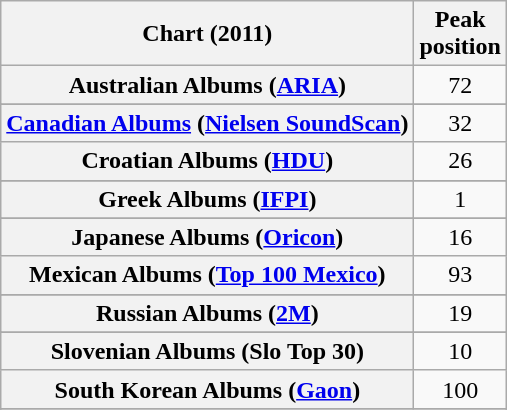<table class="wikitable sortable plainrowheaders" style="text-align:center">
<tr>
<th scope="col">Chart (2011)</th>
<th scope="col">Peak<br>position</th>
</tr>
<tr>
<th scope="row">Australian Albums (<a href='#'>ARIA</a>)</th>
<td>72</td>
</tr>
<tr>
</tr>
<tr>
</tr>
<tr>
</tr>
<tr>
<th scope="row"><a href='#'>Canadian Albums</a> (<a href='#'>Nielsen SoundScan</a>)</th>
<td>32</td>
</tr>
<tr>
<th scope="row">Croatian Albums (<a href='#'>HDU</a>)</th>
<td>26</td>
</tr>
<tr>
</tr>
<tr>
</tr>
<tr>
</tr>
<tr>
</tr>
<tr>
</tr>
<tr>
<th scope="row">Greek Albums (<a href='#'>IFPI</a>)</th>
<td>1</td>
</tr>
<tr>
</tr>
<tr>
<th scope="row">Japanese Albums (<a href='#'>Oricon</a>)</th>
<td>16</td>
</tr>
<tr>
<th scope="row">Mexican Albums (<a href='#'>Top 100 Mexico</a>)</th>
<td>93</td>
</tr>
<tr>
</tr>
<tr>
</tr>
<tr>
</tr>
<tr>
</tr>
<tr>
<th scope="row">Russian Albums (<a href='#'>2M</a>)</th>
<td>19</td>
</tr>
<tr>
</tr>
<tr>
<th scope="row">Slovenian Albums (Slo Top 30)</th>
<td>10</td>
</tr>
<tr>
<th scope="row">South Korean Albums (<a href='#'>Gaon</a>)</th>
<td>100</td>
</tr>
<tr>
</tr>
<tr>
</tr>
<tr>
</tr>
<tr>
</tr>
<tr>
</tr>
<tr>
</tr>
</table>
